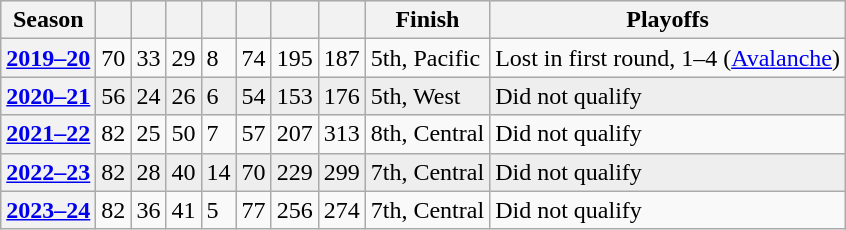<table class="wikitable plainrowheaders">
<tr style="font-weight:bold; background:#ddd;">
<th scope="col">Season</th>
<th scope="col"></th>
<th scope="col"></th>
<th scope="col"></th>
<th scope="col"></th>
<th scope="col"></th>
<th scope="col"></th>
<th scope="col"></th>
<th scope="col">Finish</th>
<th scope="col">Playoffs</th>
</tr>
<tr>
<th scope="row"><a href='#'>2019–20</a></th>
<td>70</td>
<td>33</td>
<td>29</td>
<td>8</td>
<td>74</td>
<td>195</td>
<td>187</td>
<td>5th, Pacific</td>
<td>Lost in first round, 1–4 (<a href='#'>Avalanche</a>)</td>
</tr>
<tr style="background:#eee;">
<th scope="row"><a href='#'>2020–21</a></th>
<td>56</td>
<td>24</td>
<td>26</td>
<td>6</td>
<td>54</td>
<td>153</td>
<td>176</td>
<td>5th, West</td>
<td>Did not qualify</td>
</tr>
<tr>
<th scope="row"><a href='#'>2021–22</a></th>
<td>82</td>
<td>25</td>
<td>50</td>
<td>7</td>
<td>57</td>
<td>207</td>
<td>313</td>
<td>8th, Central</td>
<td>Did not qualify</td>
</tr>
<tr style="background:#eee;">
<th scope="row"><a href='#'>2022–23</a></th>
<td>82</td>
<td>28</td>
<td>40</td>
<td>14</td>
<td>70</td>
<td>229</td>
<td>299</td>
<td>7th, Central</td>
<td>Did not qualify</td>
</tr>
<tr>
<th scope="row"><a href='#'>2023–24</a></th>
<td>82</td>
<td>36</td>
<td>41</td>
<td>5</td>
<td>77</td>
<td>256</td>
<td>274</td>
<td>7th, Central</td>
<td>Did not qualify</td>
</tr>
</table>
